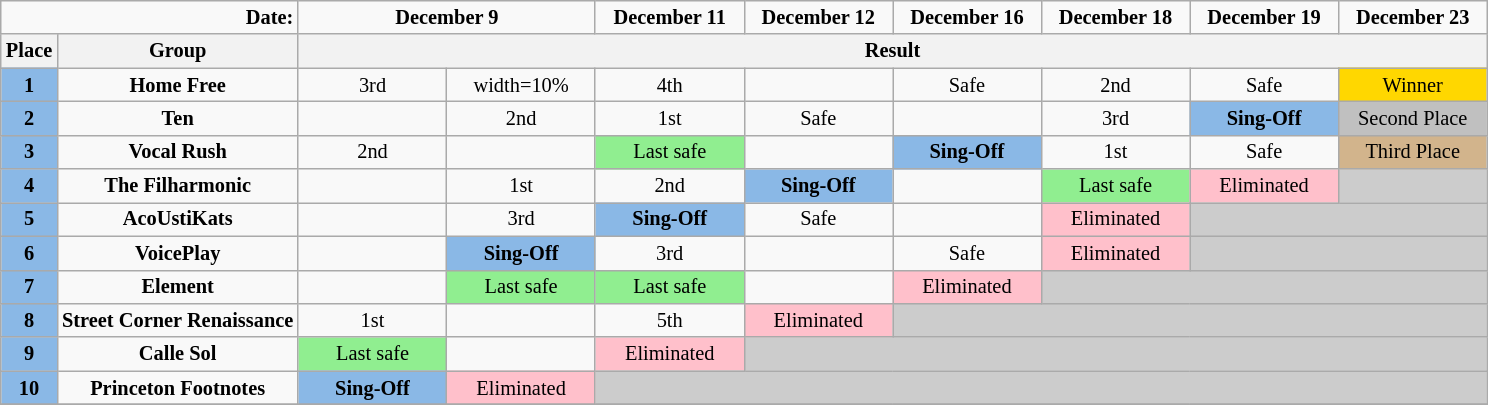<table class="wikitable" style="margin:1em auto; text-align:center; font-size:85%">
<tr>
<td colspan="2" align="right"><strong>Date:</strong></td>
<td align="center" width=20% colspan="2"><strong>December 9</strong></td>
<td align="center" width=10%><strong>December 11</strong></td>
<td align="center" width=10%><strong>December 12</strong></td>
<td align="center" width=10%><strong>December 16</strong></td>
<td align="center" width=10%><strong>December 18</strong></td>
<td align="center" width=10%><strong>December 19</strong></td>
<td align="center" width=10%><strong>December 23</strong></td>
</tr>
<tr>
<th>Place</th>
<th>Group</th>
<th colspan="8" align="center">Result</th>
</tr>
<tr>
<td bgcolor="8AB8E6" align="center"><strong>1</strong></td>
<td><strong>Home Free</strong></td>
<td width=10%>3rd</td>
<td>width=10% </td>
<td>4th</td>
<td></td>
<td>Safe</td>
<td>2nd</td>
<td>Safe</td>
<td bgcolor="gold" width="10%">Winner</td>
</tr>
<tr>
<td bgcolor="8AB8E6" align="center"><strong>2</strong></td>
<td><strong>Ten</strong></td>
<td></td>
<td>2nd</td>
<td>1st</td>
<td>Safe</td>
<td></td>
<td>3rd</td>
<td bgcolor="8AB8E6"><strong>Sing-Off</strong></td>
<td bgcolor="silver">Second Place</td>
</tr>
<tr>
<td bgcolor="8AB8E6" align="center"><strong>3</strong></td>
<td><strong>Vocal Rush</strong></td>
<td>2nd</td>
<td></td>
<td bgcolor="lightgreen">Last safe</td>
<td></td>
<td bgcolor="8AB8E6"><strong>Sing-Off</strong></td>
<td>1st</td>
<td>Safe</td>
<td bgcolor="tan" width="10%">Third Place</td>
</tr>
<tr>
<td bgcolor="8AB8E6" align="center"><strong>4</strong></td>
<td><strong>The Filharmonic</strong></td>
<td></td>
<td>1st</td>
<td>2nd</td>
<td bgcolor="8AB8E6"><strong>Sing-Off</strong></td>
<td></td>
<td bgcolor="lightgreen">Last safe</td>
<td bgcolor="pink">Eliminated</td>
<td bgcolor="CCCCCC" colspan="1"></td>
</tr>
<tr>
<td bgcolor="8AB8E6" align="center"><strong>5</strong></td>
<td><strong>AcoUstiKats</strong></td>
<td></td>
<td>3rd</td>
<td bgcolor="8AB8E6"><strong>Sing-Off</strong></td>
<td>Safe</td>
<td></td>
<td bgcolor="pink">Eliminated</td>
<td bgcolor="CCCCCC" colspan="2"></td>
</tr>
<tr>
<td align="center" bgcolor="8AB8E6"><strong>6</strong></td>
<td><strong>VoicePlay</strong></td>
<td></td>
<td bgcolor="8AB8E6"><strong>Sing-Off</strong></td>
<td>3rd</td>
<td></td>
<td>Safe</td>
<td bgcolor="pink">Eliminated</td>
<td bgcolor="CCCCCC" colspan="2"></td>
</tr>
<tr>
<td bgcolor="8AB8E6" align="center"><strong>7</strong></td>
<td><strong>Element</strong></td>
<td></td>
<td bgcolor="lightgreen">Last safe</td>
<td bgcolor="lightgreen">Last safe</td>
<td></td>
<td bgcolor="pink">Eliminated</td>
<td bgcolor="CCCCCC" colspan="3"></td>
</tr>
<tr>
<td bgcolor="8AB8E6" align="center"><strong>8</strong></td>
<td><strong>Street Corner Renaissance</strong></td>
<td>1st</td>
<td></td>
<td>5th</td>
<td bgcolor="pink">Eliminated</td>
<td bgcolor="CCCCCC" colspan="4"></td>
</tr>
<tr>
<td bgcolor="8AB8E6" align="center"><strong>9</strong></td>
<td><strong>Calle Sol</strong></td>
<td bgcolor="lightgreen">Last safe</td>
<td></td>
<td bgcolor="pink">Eliminated</td>
<td bgcolor="CCCCCC" colspan="5"></td>
</tr>
<tr>
<td bgcolor="8AB8E6" align="center"><strong>10</strong></td>
<td><strong>Princeton Footnotes</strong></td>
<td bgcolor="8AB8E6"><strong>Sing-Off</strong></td>
<td bgcolor="pink">Eliminated</td>
<td bgcolor="CCCCCC" colspan="6"></td>
</tr>
<tr>
</tr>
</table>
